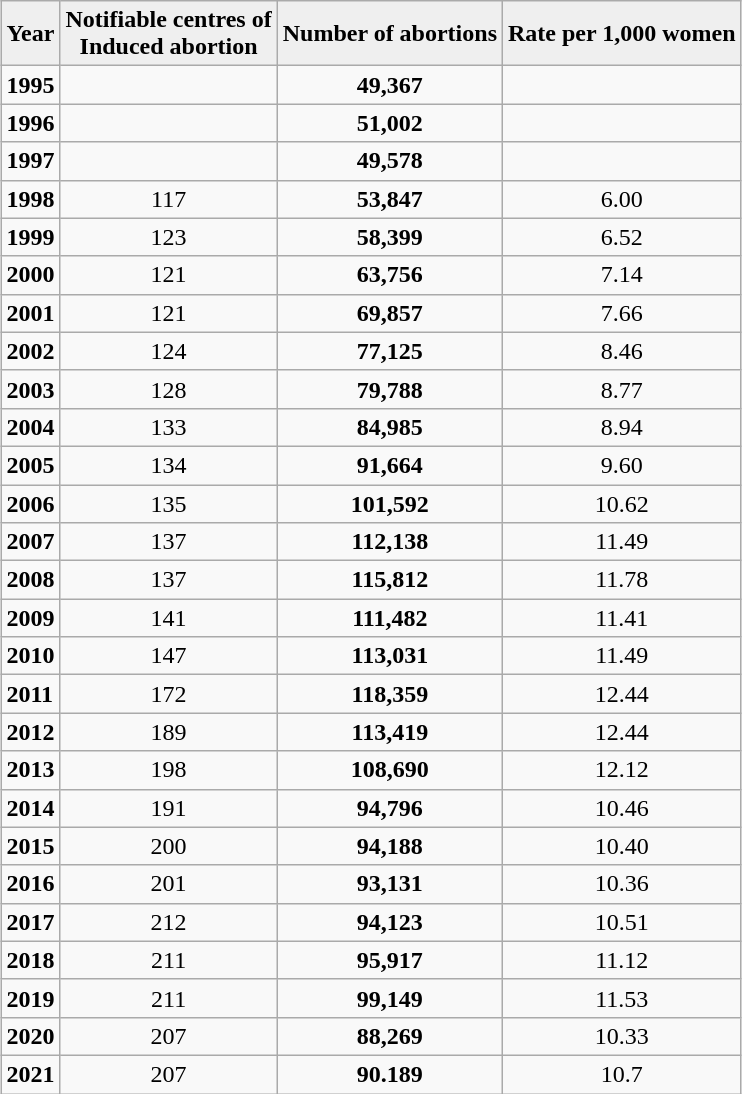<table class="wikitable" style="margin:1em auto;">
<tr>
<th style="background:#efefef;"><strong>Year</strong></th>
<th style="background:#efefef;"><strong>Notifiable centres of<br>Induced abortion</strong></th>
<th style="background:#efefef;"><strong>Number of abortions</strong></th>
<th style="background:#efefef;"><strong>Rate per 1,000 women</strong></th>
</tr>
<tr>
<td><strong>1995</strong></td>
<td align="center"></td>
<td align="center"><strong> 49,367</strong></td>
<td align="center"></td>
</tr>
<tr>
<td><strong>1996</strong></td>
<td align="center"></td>
<td align="center"><strong>51,002</strong></td>
<td align="center"></td>
</tr>
<tr>
<td><strong>1997</strong></td>
<td align="center"></td>
<td align="center"><strong>49,578</strong></td>
<td align="center"></td>
</tr>
<tr>
<td><strong>1998</strong></td>
<td align="center">117</td>
<td align="center"><strong>53,847</strong></td>
<td align="center">6.00</td>
</tr>
<tr>
<td><strong>1999</strong></td>
<td align="center">123</td>
<td align="center"><strong> 58,399</strong></td>
<td align="center">6.52</td>
</tr>
<tr>
<td><strong>2000</strong></td>
<td align="center">121</td>
<td align="center"><strong>63,756</strong></td>
<td align="center">7.14</td>
</tr>
<tr>
<td><strong>2001</strong></td>
<td align="center">121</td>
<td align="center"><strong>69,857</strong></td>
<td align="center">7.66</td>
</tr>
<tr>
<td><strong>2002</strong></td>
<td align="center">124</td>
<td align="center"><strong>77,125</strong></td>
<td align="center">8.46</td>
</tr>
<tr>
<td><strong>2003</strong></td>
<td align="center">128</td>
<td align="center"><strong>79,788</strong></td>
<td align="center">8.77</td>
</tr>
<tr>
<td><strong>2004</strong></td>
<td align="center">133</td>
<td align="center"><strong>84,985</strong></td>
<td align="center">8.94</td>
</tr>
<tr>
<td><strong>2005</strong></td>
<td align="center">134</td>
<td align="center"><strong>91,664</strong></td>
<td align="center">9.60</td>
</tr>
<tr>
<td><strong>2006</strong></td>
<td align="center">135</td>
<td align="center"><strong>101,592</strong></td>
<td align="center">10.62</td>
</tr>
<tr>
<td><strong>2007</strong></td>
<td align="center">137</td>
<td align="center"><strong>112,138</strong></td>
<td align="center">11.49</td>
</tr>
<tr>
<td><strong>2008</strong></td>
<td align="center">137</td>
<td align="center"><strong>115,812</strong></td>
<td align="center">11.78</td>
</tr>
<tr>
<td><strong>2009</strong></td>
<td align="center">141</td>
<td align="center"><strong>111,482</strong></td>
<td align="center">11.41</td>
</tr>
<tr>
<td><strong>2010</strong></td>
<td align="center">147</td>
<td align="center"><strong>113,031</strong></td>
<td align="center">11.49</td>
</tr>
<tr>
<td><strong>2011</strong></td>
<td align="center">172</td>
<td align="center"><strong>118,359</strong></td>
<td align="center">12.44</td>
</tr>
<tr>
<td><strong>2012</strong></td>
<td align="center">189</td>
<td align="center"><strong>113,419</strong></td>
<td align="center">12.44</td>
</tr>
<tr>
<td><strong>2013</strong></td>
<td align="center">198</td>
<td align="center"><strong>108,690</strong></td>
<td align="center">12.12</td>
</tr>
<tr>
<td><strong>2014</strong></td>
<td align="center">191</td>
<td align="center"><strong>94,796</strong></td>
<td align="center">10.46</td>
</tr>
<tr>
<td><strong>2015</strong></td>
<td align="center">200</td>
<td align="center"><strong>94,188</strong></td>
<td align="center">10.40</td>
</tr>
<tr>
<td><strong>2016</strong></td>
<td align="center">201</td>
<td align="center"><strong>93,131</strong></td>
<td align="center">10.36</td>
</tr>
<tr>
<td><strong>2017</strong></td>
<td align="center">212</td>
<td align="center"><strong>94,123</strong></td>
<td align="center">10.51</td>
</tr>
<tr>
<td><strong>2018</strong></td>
<td align="center">211</td>
<td align="center"><strong>95,917</strong></td>
<td align="center">11.12</td>
</tr>
<tr>
<td><strong>2019</strong></td>
<td align="center">211</td>
<td align="center"><strong>99,149</strong></td>
<td align="center">11.53</td>
</tr>
<tr>
<td><strong>2020</strong></td>
<td align="center">207</td>
<td align="center"><strong>88,269</strong></td>
<td align="center">10.33</td>
</tr>
<tr>
<td><strong>2021</strong></td>
<td align="center">207</td>
<td align="center"><strong>90.189</strong></td>
<td align="center">10.7</td>
</tr>
</table>
